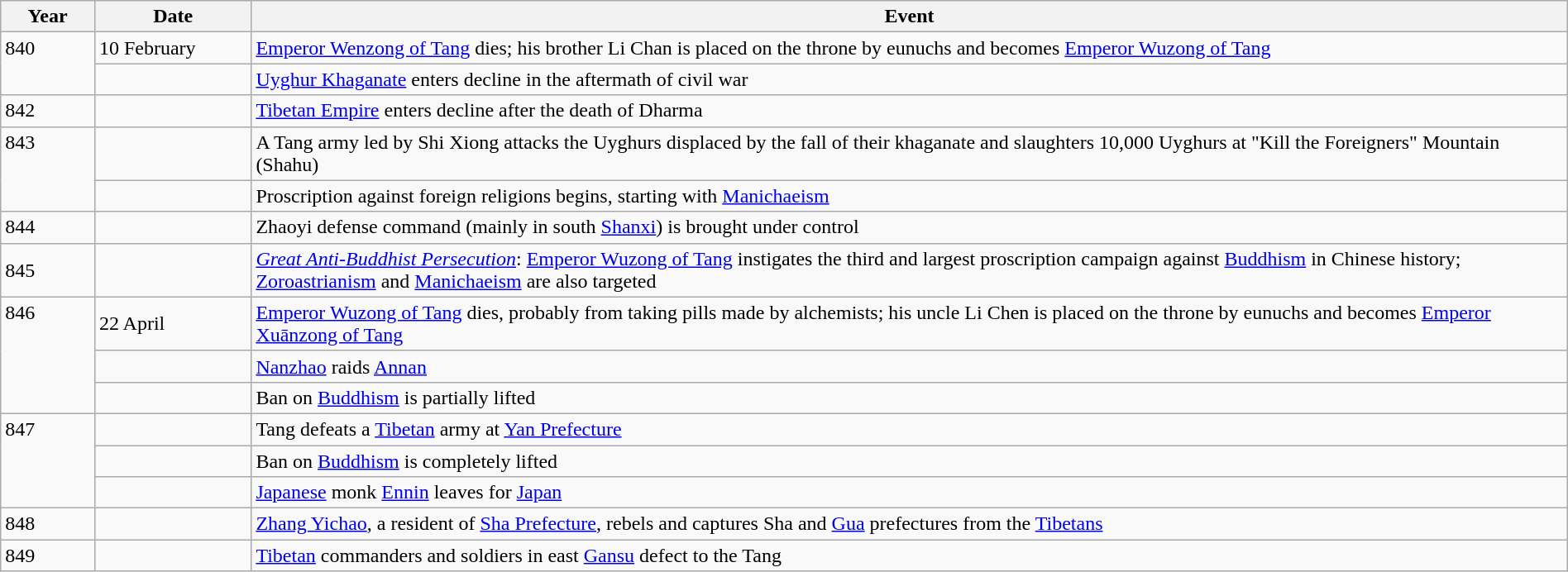<table class="wikitable" width="100%">
<tr>
<th style="width:6%">Year</th>
<th style="width:10%">Date</th>
<th>Event</th>
</tr>
<tr>
<td rowspan="2" valign="top">840</td>
<td>10 February</td>
<td><a href='#'>Emperor Wenzong of Tang</a> dies; his brother Li Chan is placed on the throne by eunuchs and becomes <a href='#'>Emperor Wuzong of Tang</a></td>
</tr>
<tr>
<td></td>
<td><a href='#'>Uyghur Khaganate</a> enters decline in the aftermath of civil war</td>
</tr>
<tr>
<td>842</td>
<td></td>
<td><a href='#'>Tibetan Empire</a> enters decline after the death of Dharma</td>
</tr>
<tr>
<td rowspan="2" valign="top">843</td>
<td></td>
<td>A Tang army led by Shi Xiong attacks the Uyghurs displaced by the fall of their khaganate and slaughters 10,000 Uyghurs at "Kill the Foreigners" Mountain (Shahu)</td>
</tr>
<tr>
<td></td>
<td>Proscription against foreign religions begins, starting with <a href='#'>Manichaeism</a></td>
</tr>
<tr>
<td>844</td>
<td></td>
<td>Zhaoyi defense command (mainly in south <a href='#'>Shanxi</a>) is brought under control</td>
</tr>
<tr>
<td>845</td>
<td></td>
<td><em><a href='#'>Great Anti-Buddhist Persecution</a></em>: <a href='#'>Emperor Wuzong of Tang</a> instigates the third and largest proscription campaign against <a href='#'>Buddhism</a> in Chinese history; <a href='#'>Zoroastrianism</a> and <a href='#'>Manichaeism</a> are also targeted</td>
</tr>
<tr>
<td rowspan="3" valign="top">846</td>
<td>22 April</td>
<td><a href='#'>Emperor Wuzong of Tang</a> dies, probably from taking pills made by alchemists; his uncle Li Chen is placed on the throne by eunuchs and becomes <a href='#'>Emperor Xuānzong of Tang</a></td>
</tr>
<tr>
<td></td>
<td><a href='#'>Nanzhao</a> raids <a href='#'>Annan</a></td>
</tr>
<tr>
<td></td>
<td>Ban on <a href='#'>Buddhism</a> is partially lifted</td>
</tr>
<tr>
<td rowspan="3" valign="top">847</td>
<td></td>
<td>Tang defeats a <a href='#'>Tibetan</a> army at <a href='#'>Yan Prefecture</a></td>
</tr>
<tr>
<td></td>
<td>Ban on <a href='#'>Buddhism</a> is completely lifted</td>
</tr>
<tr>
<td></td>
<td><a href='#'>Japanese</a> monk <a href='#'>Ennin</a> leaves for <a href='#'>Japan</a></td>
</tr>
<tr>
<td>848</td>
<td></td>
<td><a href='#'>Zhang Yichao</a>, a resident of <a href='#'>Sha Prefecture</a>, rebels and captures Sha and <a href='#'>Gua</a> prefectures from the <a href='#'>Tibetans</a></td>
</tr>
<tr>
<td>849</td>
<td></td>
<td><a href='#'>Tibetan</a> commanders and soldiers in east <a href='#'>Gansu</a> defect to the Tang</td>
</tr>
</table>
